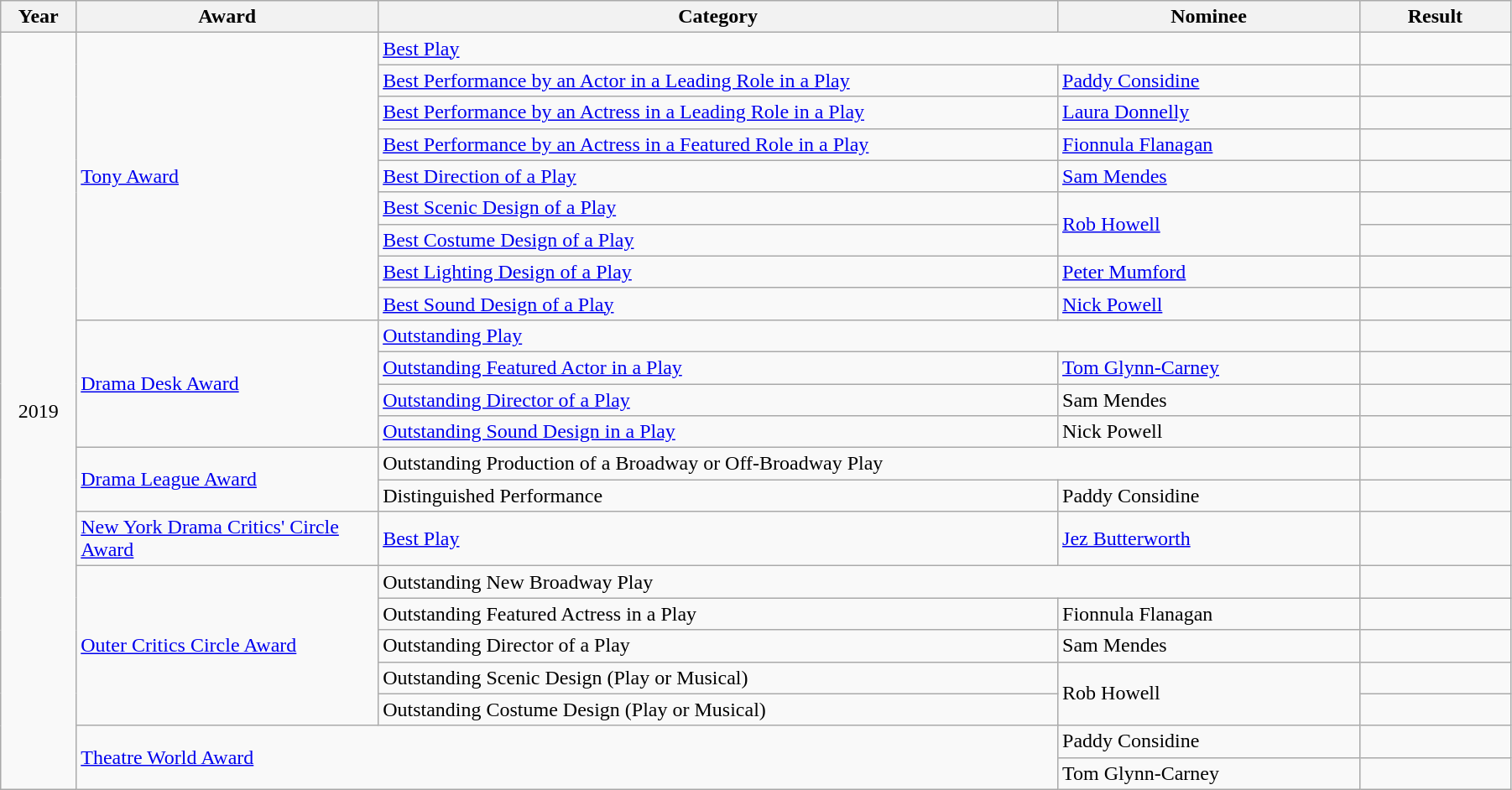<table class="wikitable" width="95%">
<tr>
<th width="5%">Year</th>
<th width="20%">Award</th>
<th width="45%">Category</th>
<th width="20%">Nominee</th>
<th width="10%">Result</th>
</tr>
<tr>
<td rowspan="23" align="center">2019</td>
<td rowspan="9"><a href='#'>Tony Award</a></td>
<td colspan="2"><a href='#'>Best Play</a></td>
<td></td>
</tr>
<tr>
<td><a href='#'>Best Performance by an Actor in a Leading Role in a Play</a></td>
<td><a href='#'>Paddy Considine</a></td>
<td></td>
</tr>
<tr>
<td><a href='#'>Best Performance by an Actress in a Leading Role in a Play</a></td>
<td><a href='#'>Laura Donnelly</a></td>
<td></td>
</tr>
<tr>
<td><a href='#'>Best Performance by an Actress in a Featured Role in a Play</a></td>
<td><a href='#'>Fionnula Flanagan</a></td>
<td></td>
</tr>
<tr>
<td><a href='#'>Best Direction of a Play</a></td>
<td><a href='#'>Sam Mendes</a></td>
<td></td>
</tr>
<tr>
<td><a href='#'>Best Scenic Design of a Play</a></td>
<td rowspan="2"><a href='#'>Rob Howell</a></td>
<td></td>
</tr>
<tr>
<td><a href='#'>Best Costume Design of a Play</a></td>
<td></td>
</tr>
<tr>
<td><a href='#'>Best Lighting Design of a Play</a></td>
<td><a href='#'>Peter Mumford</a></td>
<td></td>
</tr>
<tr>
<td><a href='#'>Best Sound Design of a Play</a></td>
<td><a href='#'>Nick Powell</a></td>
<td></td>
</tr>
<tr>
<td rowspan="4"><a href='#'>Drama Desk Award</a></td>
<td colspan="2"><a href='#'>Outstanding Play</a></td>
<td></td>
</tr>
<tr>
<td><a href='#'>Outstanding Featured Actor in a Play</a></td>
<td><a href='#'>Tom Glynn-Carney</a></td>
<td></td>
</tr>
<tr>
<td><a href='#'>Outstanding Director of a Play</a></td>
<td>Sam Mendes</td>
<td></td>
</tr>
<tr>
<td><a href='#'>Outstanding Sound Design in a Play</a></td>
<td>Nick Powell</td>
<td></td>
</tr>
<tr>
<td rowspan="2"><a href='#'>Drama League Award</a></td>
<td colspan="2">Outstanding Production of a Broadway or Off-Broadway Play</td>
<td></td>
</tr>
<tr>
<td>Distinguished Performance</td>
<td>Paddy Considine</td>
<td></td>
</tr>
<tr>
<td><a href='#'>New York Drama Critics' Circle Award</a></td>
<td><a href='#'>Best Play</a></td>
<td rowspan="1"><a href='#'>Jez Butterworth</a></td>
<td></td>
</tr>
<tr>
<td rowspan="5"><a href='#'>Outer Critics Circle Award</a></td>
<td colspan="2">Outstanding New Broadway Play</td>
<td></td>
</tr>
<tr>
<td>Outstanding Featured Actress in a Play</td>
<td>Fionnula Flanagan</td>
<td></td>
</tr>
<tr>
<td>Outstanding Director of a Play</td>
<td>Sam Mendes</td>
<td></td>
</tr>
<tr>
<td>Outstanding Scenic Design (Play or Musical)</td>
<td rowspan="2">Rob Howell</td>
<td></td>
</tr>
<tr>
<td>Outstanding Costume Design (Play or Musical)</td>
<td></td>
</tr>
<tr>
<td colspan="2" rowspan="2"><a href='#'>Theatre World Award</a></td>
<td>Paddy Considine</td>
<td></td>
</tr>
<tr>
<td>Tom Glynn-Carney</td>
<td></td>
</tr>
</table>
